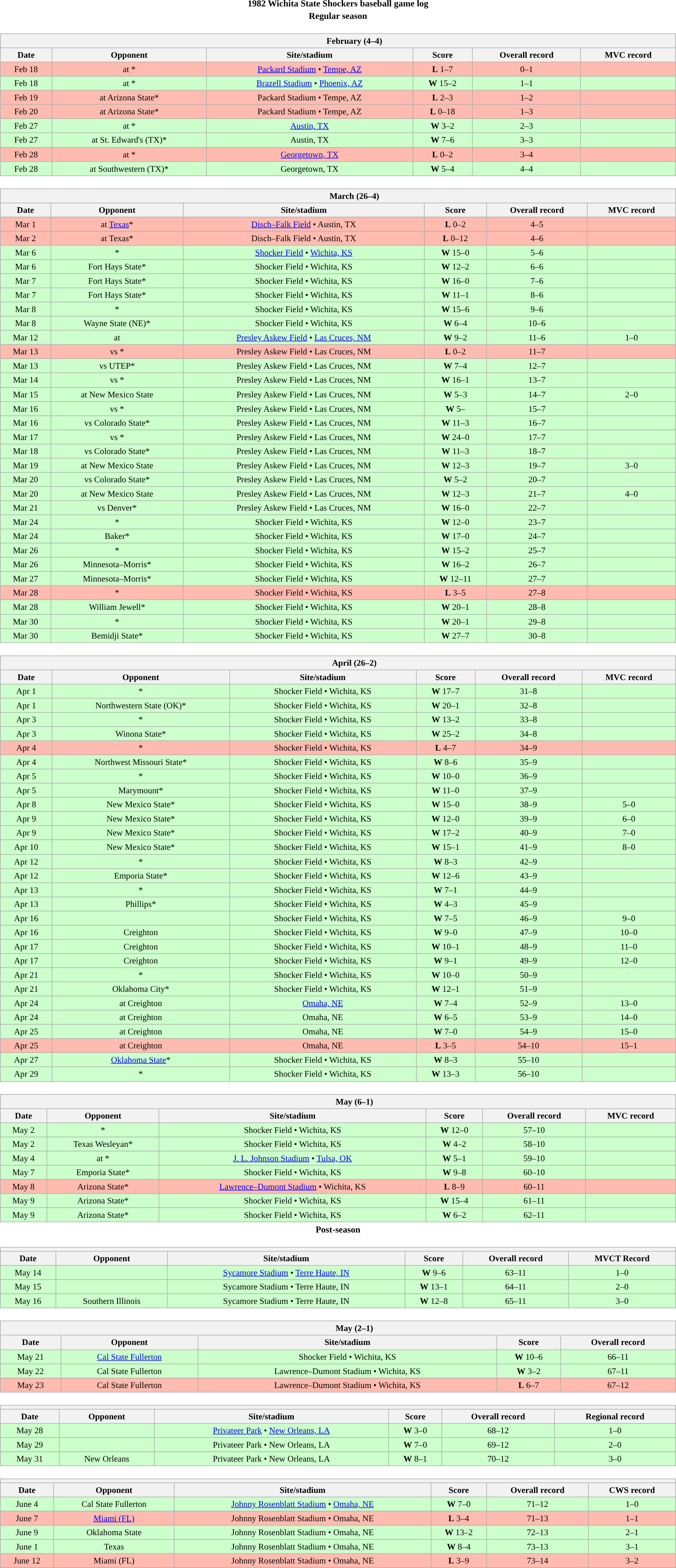<table class="toccolours" width=95% style="clear:both; margin:1.5em auto; text-align:center;">
<tr>
<th colspan=2>1982 Wichita State Shockers baseball game log</th>
</tr>
<tr>
<th colspan=2>Regular season</th>
</tr>
<tr valign="top">
<td><br><table class="wikitable collapsible collapsed" style="margin:auto; width:100%; text-align:center; font-size:95%">
<tr>
<th colspan=12 style="padding-left:4em;">February (4–4)</th>
</tr>
<tr>
<th>Date</th>
<th>Opponent</th>
<th>Site/stadium</th>
<th>Score</th>
<th>Overall record</th>
<th>MVC record</th>
</tr>
<tr bgcolor=ffbbb>
<td>Feb 18</td>
<td>at *</td>
<td><a href='#'>Packard Stadium</a> • <a href='#'>Tempe, AZ</a></td>
<td><strong>L</strong> 1–7</td>
<td>0–1</td>
<td></td>
</tr>
<tr bgcolor=ccffcc>
<td>Feb 18</td>
<td>at *</td>
<td><a href='#'>Brazell Stadium</a> • <a href='#'>Phoenix, AZ</a></td>
<td><strong>W</strong> 15–2</td>
<td>1–1</td>
<td></td>
</tr>
<tr bgcolor=ffbbb>
<td>Feb 19</td>
<td>at Arizona State*</td>
<td>Packard Stadium • Tempe, AZ</td>
<td><strong>L</strong> 2–3</td>
<td>1–2</td>
<td></td>
</tr>
<tr bgcolor=ffbbb>
<td>Feb 20</td>
<td>at Arizona State*</td>
<td>Packard Stadium • Tempe, AZ</td>
<td><strong>L</strong> 0–18</td>
<td>1–3</td>
<td></td>
</tr>
<tr bgcolor=ccffcc>
<td>Feb 27</td>
<td>at *</td>
<td><a href='#'>Austin, TX</a></td>
<td><strong>W</strong> 3–2</td>
<td>2–3</td>
<td></td>
</tr>
<tr bgcolor=ccffcc>
<td>Feb 27</td>
<td>at St. Edward's (TX)*</td>
<td>Austin, TX</td>
<td><strong>W</strong> 7–6</td>
<td>3–3</td>
<td></td>
</tr>
<tr bgcolor=ffbbb>
<td>Feb 28</td>
<td>at *</td>
<td><a href='#'>Georgetown, TX</a></td>
<td><strong>L</strong> 0–2</td>
<td>3–4</td>
<td></td>
</tr>
<tr bgcolor=ccffcc>
<td>Feb 28</td>
<td>at Southwestern (TX)*</td>
<td>Georgetown, TX</td>
<td><strong>W</strong> 5–4</td>
<td>4–4</td>
<td></td>
</tr>
</table>
</td>
</tr>
<tr>
<td><br><table class="wikitable collapsible collapsed" style="margin:auto; width:100%; text-align:center; font-size:95%">
<tr>
<th colspan=12 style="padding-left:4em;">March (26–4)</th>
</tr>
<tr>
<th>Date</th>
<th>Opponent</th>
<th>Site/stadium</th>
<th>Score</th>
<th>Overall record</th>
<th>MVC record</th>
</tr>
<tr bgcolor=ffbbb>
<td>Mar 1</td>
<td>at <a href='#'>Texas</a>*</td>
<td><a href='#'>Disch–Falk Field</a> • Austin, TX</td>
<td><strong>L</strong> 0–2</td>
<td>4–5</td>
<td></td>
</tr>
<tr bgcolor=ffbbb>
<td>Mar 2</td>
<td>at Texas*</td>
<td>Disch–Falk Field • Austin, TX</td>
<td><strong>L</strong> 0–12</td>
<td>4–6</td>
<td></td>
</tr>
<tr bgcolor=ccffcc>
<td>Mar 6</td>
<td>*</td>
<td><a href='#'>Shocker Field</a> • <a href='#'>Wichita, KS</a></td>
<td><strong>W</strong> 15–0</td>
<td>5–6</td>
<td></td>
</tr>
<tr bgcolor=ccffcc>
<td>Mar 6</td>
<td>Fort Hays State*</td>
<td>Shocker Field • Wichita, KS</td>
<td><strong>W</strong> 12–2</td>
<td>6–6</td>
<td></td>
</tr>
<tr bgcolor=ccffcc>
<td>Mar 7</td>
<td>Fort Hays State*</td>
<td>Shocker Field • Wichita, KS</td>
<td><strong>W</strong> 16–0</td>
<td>7–6</td>
<td></td>
</tr>
<tr bgcolor=ccffcc>
<td>Mar 7</td>
<td>Fort Hays State*</td>
<td>Shocker Field • Wichita, KS</td>
<td><strong>W</strong> 11–1</td>
<td>8–6</td>
<td></td>
</tr>
<tr bgcolor=ccffcc>
<td>Mar 8</td>
<td>*</td>
<td>Shocker Field • Wichita, KS</td>
<td><strong>W</strong> 15–6</td>
<td>9–6</td>
<td></td>
</tr>
<tr bgcolor=ccffcc>
<td>Mar 8</td>
<td>Wayne State (NE)*</td>
<td>Shocker Field • Wichita, KS</td>
<td><strong>W</strong> 6–4</td>
<td>10–6</td>
<td></td>
</tr>
<tr bgcolor=ccffcc>
<td>Mar 12</td>
<td>at </td>
<td><a href='#'>Presley Askew Field</a> • <a href='#'>Las Cruces, NM</a></td>
<td><strong>W</strong> 9–2</td>
<td>11–6</td>
<td>1–0</td>
</tr>
<tr bgcolor=ffbbb>
<td>Mar 13</td>
<td>vs *</td>
<td>Presley Askew Field • Las Cruces, NM</td>
<td><strong>L</strong> 0–2</td>
<td>11–7</td>
<td></td>
</tr>
<tr bgcolor=ccffcc>
<td>Mar 13</td>
<td>vs UTEP*</td>
<td>Presley Askew Field • Las Cruces, NM</td>
<td><strong>W</strong> 7–4</td>
<td>12–7</td>
<td></td>
</tr>
<tr bgcolor=ccffcc>
<td>Mar 14</td>
<td>vs *</td>
<td>Presley Askew Field • Las Cruces, NM</td>
<td><strong>W</strong> 16–1</td>
<td>13–7</td>
<td></td>
</tr>
<tr bgcolor=ccffcc>
<td>Mar 15</td>
<td>at New Mexico State</td>
<td>Presley Askew Field • Las Cruces, NM</td>
<td><strong>W</strong> 5–3</td>
<td>14–7</td>
<td>2–0</td>
</tr>
<tr bgcolor=ccffcc>
<td>Mar 16</td>
<td>vs *</td>
<td>Presley Askew Field • Las Cruces, NM</td>
<td><strong>W</strong> 5–</td>
<td>15–7</td>
<td></td>
</tr>
<tr bgcolor=ccffcc>
<td>Mar 16</td>
<td>vs Colorado State*</td>
<td>Presley Askew Field • Las Cruces, NM</td>
<td><strong>W</strong> 11–3</td>
<td>16–7</td>
<td></td>
</tr>
<tr bgcolor=ccffcc>
<td>Mar 17</td>
<td>vs *</td>
<td>Presley Askew Field • Las Cruces, NM</td>
<td><strong>W</strong> 24–0</td>
<td>17–7</td>
<td></td>
</tr>
<tr bgcolor=ccffcc>
<td>Mar 18</td>
<td>vs Colorado State*</td>
<td>Presley Askew Field • Las Cruces, NM</td>
<td><strong>W</strong> 11–3</td>
<td>18–7</td>
<td></td>
</tr>
<tr bgcolor=ccffcc>
<td>Mar 19</td>
<td>at New Mexico State</td>
<td>Presley Askew Field • Las Cruces, NM</td>
<td><strong>W</strong> 12–3</td>
<td>19–7</td>
<td>3–0</td>
</tr>
<tr bgcolor=ccffcc>
<td>Mar 20</td>
<td>vs Colorado State*</td>
<td>Presley Askew Field • Las Cruces, NM</td>
<td><strong>W</strong> 5–2</td>
<td>20–7</td>
<td></td>
</tr>
<tr bgcolor=ccffcc>
<td>Mar 20</td>
<td>at New Mexico State</td>
<td>Presley Askew Field • Las Cruces, NM</td>
<td><strong>W</strong> 12–3</td>
<td>21–7</td>
<td>4–0</td>
</tr>
<tr bgcolor=ccffcc>
<td>Mar 21</td>
<td>vs Denver*</td>
<td>Presley Askew Field • Las Cruces, NM</td>
<td><strong>W</strong> 16–0</td>
<td>22–7</td>
<td></td>
</tr>
<tr bgcolor=ccffcc>
<td>Mar 24</td>
<td>*</td>
<td>Shocker Field • Wichita, KS</td>
<td><strong>W</strong> 12–0</td>
<td>23–7</td>
<td></td>
</tr>
<tr bgcolor=ccffcc>
<td>Mar 24</td>
<td>Baker*</td>
<td>Shocker Field • Wichita, KS</td>
<td><strong>W</strong> 17–0</td>
<td>24–7</td>
<td></td>
</tr>
<tr bgcolor=ccffcc>
<td>Mar 26</td>
<td>*</td>
<td>Shocker Field • Wichita, KS</td>
<td><strong>W</strong> 15–2</td>
<td>25–7</td>
<td></td>
</tr>
<tr bgcolor=ccffcc>
<td>Mar 26</td>
<td>Minnesota–Morris*</td>
<td>Shocker Field • Wichita, KS</td>
<td><strong>W</strong> 16–2</td>
<td>26–7</td>
<td></td>
</tr>
<tr bgcolor=ccffcc>
<td>Mar 27</td>
<td>Minnesota–Morris*</td>
<td>Shocker Field • Wichita, KS</td>
<td><strong>W</strong> 12–11</td>
<td>27–7</td>
<td></td>
</tr>
<tr bgcolor=ffbbb>
<td>Mar 28</td>
<td>*</td>
<td>Shocker Field • Wichita, KS</td>
<td><strong>L</strong> 3–5</td>
<td>27–8</td>
<td></td>
</tr>
<tr bgcolor=ccffcc>
<td>Mar 28</td>
<td>William Jewell*</td>
<td>Shocker Field • Wichita, KS</td>
<td><strong>W</strong> 20–1</td>
<td>28–8</td>
<td></td>
</tr>
<tr bgcolor=ccffcc>
<td>Mar 30</td>
<td>*</td>
<td>Shocker Field • Wichita, KS</td>
<td><strong>W</strong> 20–1</td>
<td>29–8</td>
<td></td>
</tr>
<tr bgcolor=ccffcc>
<td>Mar 30</td>
<td>Bemidji State*</td>
<td>Shocker Field • Wichita, KS</td>
<td><strong>W</strong> 27–7</td>
<td>30–8</td>
<td></td>
</tr>
</table>
</td>
</tr>
<tr>
<td><br><table class="wikitable collapsible collapsed" style="margin:auto; width:100%; text-align:center; font-size:95%">
<tr>
<th colspan=12 style="padding-left:4em;">April (26–2)</th>
</tr>
<tr>
<th>Date</th>
<th>Opponent</th>
<th>Site/stadium</th>
<th>Score</th>
<th>Overall record</th>
<th>MVC record</th>
</tr>
<tr bgcolor=ccffcc>
<td>Apr 1</td>
<td>*</td>
<td>Shocker Field • Wichita, KS</td>
<td><strong>W</strong> 17–7</td>
<td>31–8</td>
<td></td>
</tr>
<tr bgcolor=ccffcc>
<td>Apr 1</td>
<td>Northwestern State (OK)*</td>
<td>Shocker Field • Wichita, KS</td>
<td><strong>W</strong> 20–1</td>
<td>32–8</td>
<td></td>
</tr>
<tr bgcolor=ccffcc>
<td>Apr 3</td>
<td>*</td>
<td>Shocker Field • Wichita, KS</td>
<td><strong>W</strong> 13–2</td>
<td>33–8</td>
<td></td>
</tr>
<tr bgcolor=ccffcc>
<td>Apr 3</td>
<td>Winona State*</td>
<td>Shocker Field • Wichita, KS</td>
<td><strong>W</strong> 25–2</td>
<td>34–8</td>
<td></td>
</tr>
<tr bgcolor=ffbbb>
<td>Apr 4</td>
<td>*</td>
<td>Shocker Field • Wichita, KS</td>
<td><strong>L</strong> 4–7</td>
<td>34–9</td>
<td></td>
</tr>
<tr bgcolor=ccffcc>
<td>Apr 4</td>
<td>Northwest Missouri State*</td>
<td>Shocker Field • Wichita, KS</td>
<td><strong>W</strong> 8–6</td>
<td>35–9</td>
<td></td>
</tr>
<tr bgcolor=ccffcc>
<td>Apr 5</td>
<td>*</td>
<td>Shocker Field • Wichita, KS</td>
<td><strong>W</strong> 10–0</td>
<td>36–9</td>
<td></td>
</tr>
<tr bgcolor=ccffcc>
<td>Apr 5</td>
<td>Marymount*</td>
<td>Shocker Field • Wichita, KS</td>
<td><strong>W</strong> 11–0</td>
<td>37–9</td>
<td></td>
</tr>
<tr bgcolor=ccffcc>
<td>Apr 8</td>
<td>New Mexico State*</td>
<td>Shocker Field • Wichita, KS</td>
<td><strong>W</strong> 15–0</td>
<td>38–9</td>
<td>5–0</td>
</tr>
<tr bgcolor=ccffcc>
<td>Apr 9</td>
<td>New Mexico State*</td>
<td>Shocker Field • Wichita, KS</td>
<td><strong>W</strong> 12–0</td>
<td>39–9</td>
<td>6–0</td>
</tr>
<tr bgcolor=ccffcc>
<td>Apr 9</td>
<td>New Mexico State*</td>
<td>Shocker Field • Wichita, KS</td>
<td><strong>W</strong> 17–2</td>
<td>40–9</td>
<td>7–0</td>
</tr>
<tr bgcolor=ccffcc>
<td>Apr 10</td>
<td>New Mexico State*</td>
<td>Shocker Field • Wichita, KS</td>
<td><strong>W</strong> 15–1</td>
<td>41–9</td>
<td>8–0</td>
</tr>
<tr bgcolor=ccffcc>
<td>Apr 12</td>
<td>*</td>
<td>Shocker Field • Wichita, KS</td>
<td><strong>W</strong> 8–3</td>
<td>42–9</td>
<td></td>
</tr>
<tr bgcolor=ccffcc>
<td>Apr 12</td>
<td>Emporia State*</td>
<td>Shocker Field • Wichita, KS</td>
<td><strong>W</strong> 12–6</td>
<td>43–9</td>
<td></td>
</tr>
<tr bgcolor=ccffcc>
<td>Apr 13</td>
<td>*</td>
<td>Shocker Field • Wichita, KS</td>
<td><strong>W</strong> 7–1</td>
<td>44–9</td>
<td></td>
</tr>
<tr bgcolor=ccffcc>
<td>Apr 13</td>
<td>Phillips*</td>
<td>Shocker Field • Wichita, KS</td>
<td><strong>W</strong> 4–3</td>
<td>45–9</td>
<td></td>
</tr>
<tr bgcolor=ccffcc>
<td>Apr 16</td>
<td></td>
<td>Shocker Field • Wichita, KS</td>
<td><strong>W</strong> 7–5</td>
<td>46–9</td>
<td>9–0</td>
</tr>
<tr bgcolor=ccffcc>
<td>Apr 16</td>
<td>Creighton</td>
<td>Shocker Field • Wichita, KS</td>
<td><strong>W</strong> 9–0</td>
<td>47–9</td>
<td>10–0</td>
</tr>
<tr bgcolor=ccffcc>
<td>Apr 17</td>
<td>Creighton</td>
<td>Shocker Field • Wichita, KS</td>
<td><strong>W</strong> 10–1</td>
<td>48–9</td>
<td>11–0</td>
</tr>
<tr bgcolor=ccffcc>
<td>Apr 17</td>
<td>Creighton</td>
<td>Shocker Field • Wichita, KS</td>
<td><strong>W</strong> 9–1</td>
<td>49–9</td>
<td>12–0</td>
</tr>
<tr bgcolor=ccffcc>
<td>Apr 21</td>
<td>*</td>
<td>Shocker Field • Wichita, KS</td>
<td><strong>W</strong> 10–0</td>
<td>50–9</td>
<td></td>
</tr>
<tr bgcolor=ccffcc>
<td>Apr 21</td>
<td>Oklahoma City*</td>
<td>Shocker Field • Wichita, KS</td>
<td><strong>W</strong> 12–1</td>
<td>51–9</td>
<td></td>
</tr>
<tr bgcolor=ccffcc>
<td>Apr 24</td>
<td>at Creighton</td>
<td><a href='#'>Omaha, NE</a></td>
<td><strong>W</strong> 7–4</td>
<td>52–9</td>
<td>13–0</td>
</tr>
<tr bgcolor=ccffcc>
<td>Apr 24</td>
<td>at Creighton</td>
<td>Omaha, NE</td>
<td><strong>W</strong> 6–5</td>
<td>53–9</td>
<td>14–0</td>
</tr>
<tr bgcolor=ccffcc>
<td>Apr 25</td>
<td>at Creighton</td>
<td>Omaha, NE</td>
<td><strong>W</strong> 7–0</td>
<td>54–9</td>
<td>15–0</td>
</tr>
<tr bgcolor=ffbbb>
<td>Apr 25</td>
<td>at Creighton</td>
<td>Omaha, NE</td>
<td><strong>L</strong> 3–5</td>
<td>54–10</td>
<td>15–1</td>
</tr>
<tr bgcolor=ccffcc>
<td>Apr 27</td>
<td><a href='#'>Oklahoma State</a>*</td>
<td>Shocker Field • Wichita, KS</td>
<td><strong>W</strong> 8–3</td>
<td>55–10</td>
<td></td>
</tr>
<tr bgcolor=ccffcc>
<td>Apr 29</td>
<td>*</td>
<td>Shocker Field • Wichita, KS</td>
<td><strong>W</strong> 13–3</td>
<td>56–10</td>
<td></td>
</tr>
</table>
</td>
</tr>
<tr>
<td><br><table class="wikitable collapsible collapsed" style="margin:auto; width:100%; text-align:center; font-size:95%">
<tr>
<th colspan=12 style="padding-left:4em;">May (6–1)</th>
</tr>
<tr>
<th>Date</th>
<th>Opponent</th>
<th>Site/stadium</th>
<th>Score</th>
<th>Overall record</th>
<th>MVC record</th>
</tr>
<tr bgcolor=ccffcc>
<td>May 2</td>
<td>*</td>
<td>Shocker Field • Wichita, KS</td>
<td><strong>W</strong> 12–0</td>
<td>57–10</td>
<td></td>
</tr>
<tr bgcolor=ccffcc>
<td>May 2</td>
<td>Texas Wesleyan*</td>
<td>Shocker Field • Wichita, KS</td>
<td><strong>W</strong> 4–2</td>
<td>58–10</td>
<td></td>
</tr>
<tr bgcolor=ccffcc>
<td>May 4</td>
<td>at *</td>
<td><a href='#'>J. L. Johnson Stadium</a> • <a href='#'>Tulsa, OK</a></td>
<td><strong>W</strong> 5–1</td>
<td>59–10</td>
<td></td>
</tr>
<tr bgcolor=ccffcc>
<td>May 7</td>
<td>Emporia State*</td>
<td>Shocker Field • Wichita, KS</td>
<td><strong>W</strong> 9–8</td>
<td>60–10</td>
<td></td>
</tr>
<tr bgcolor=ffbbb>
<td>May 8</td>
<td>Arizona State*</td>
<td><a href='#'>Lawrence–Dumont Stadium</a> • Wichita, KS</td>
<td><strong>L</strong> 8–9</td>
<td>60–11</td>
<td></td>
</tr>
<tr bgcolor=ccffcc>
<td>May 9</td>
<td>Arizona State*</td>
<td>Shocker Field • Wichita, KS</td>
<td><strong>W</strong> 15–4</td>
<td>61–11</td>
<td></td>
</tr>
<tr bgcolor=ccffcc>
<td>May 9</td>
<td>Arizona State*</td>
<td>Shocker Field • Wichita, KS</td>
<td><strong>W</strong> 6–2</td>
<td>62–11</td>
<td></td>
</tr>
</table>
</td>
</tr>
<tr>
<th colspan=2>Post-season</th>
</tr>
<tr>
<td><br><table class="wikitable collapsible collapsed" style="margin:auto; width:100%; text-align:center; font-size:95%">
<tr>
<th colspan=12 style="padding-left:4em;"></th>
</tr>
<tr>
<th>Date</th>
<th>Opponent</th>
<th>Site/stadium</th>
<th>Score</th>
<th>Overall record</th>
<th>MVCT Record</th>
</tr>
<tr bgcolor=ccffcc>
<td>May 14</td>
<td></td>
<td><a href='#'>Sycamore Stadium</a> • <a href='#'>Terre Haute, IN</a></td>
<td><strong>W</strong> 9–6</td>
<td>63–11</td>
<td>1–0</td>
</tr>
<tr bgcolor=ccffcc>
<td>May 15</td>
<td></td>
<td>Sycamore Stadium • Terre Haute, IN</td>
<td><strong>W</strong> 13–1</td>
<td>64–11</td>
<td>2–0</td>
</tr>
<tr bgcolor=ccffcc>
<td>May 16</td>
<td>Southern Illinois</td>
<td>Sycamore Stadium • Terre Haute, IN</td>
<td><strong>W</strong> 12–8</td>
<td>65–11</td>
<td>3–0</td>
</tr>
</table>
</td>
</tr>
<tr>
<td><br><table class="wikitable collapsible collapsed" style="margin:auto; width:100%; text-align:center; font-size:95%">
<tr>
<th colspan=12 style="padding-left:4em;">May (2–1)</th>
</tr>
<tr>
<th>Date</th>
<th>Opponent</th>
<th>Site/stadium</th>
<th>Score</th>
<th>Overall record</th>
</tr>
<tr bgcolor=ccffcc>
<td>May 21</td>
<td><a href='#'>Cal State Fullerton</a></td>
<td>Shocker Field • Wichita, KS</td>
<td><strong>W</strong> 10–6</td>
<td>66–11</td>
</tr>
<tr bgcolor=ccffcc>
<td>May 22</td>
<td>Cal State Fullerton</td>
<td>Lawrence–Dumont Stadium • Wichita, KS</td>
<td><strong>W</strong> 3–2</td>
<td>67–11</td>
</tr>
<tr bgcolor=ffbbb>
<td>May 23</td>
<td>Cal State Fullerton</td>
<td>Lawrence–Dumont Stadium • Wichita, KS</td>
<td><strong>L</strong> 6–7</td>
<td>67–12</td>
</tr>
</table>
</td>
</tr>
<tr>
<td><br><table class="wikitable collapsible collapsed" style="margin:auto; width:100%; text-align:center; font-size:95%">
<tr>
<th colspan=12 style="padding-left:4em;"></th>
</tr>
<tr>
<th>Date</th>
<th>Opponent</th>
<th>Site/stadium</th>
<th>Score</th>
<th>Overall record</th>
<th>Regional record</th>
</tr>
<tr bgcolor=ccffcc>
<td>May 28</td>
<td></td>
<td><a href='#'>Privateer Park</a> • <a href='#'>New Orleans, LA</a></td>
<td><strong>W</strong> 3–0</td>
<td>68–12</td>
<td>1–0</td>
</tr>
<tr bgcolor=ccffcc>
<td>May 29</td>
<td></td>
<td>Privateer Park • New Orleans, LA</td>
<td><strong>W</strong> 7–0</td>
<td>69–12</td>
<td>2–0</td>
</tr>
<tr bgcolor=ccffcc>
<td>May 31</td>
<td>New Orleans</td>
<td>Privateer Park • New Orleans, LA</td>
<td><strong>W</strong> 8–1</td>
<td>70–12</td>
<td>3–0</td>
</tr>
</table>
</td>
</tr>
<tr>
<td><br><table class="wikitable collapsible collapsed" style="margin:auto; width:100%; text-align:center; font-size:95%">
<tr>
<th colspan=12 style="padding-left:4em;"></th>
</tr>
<tr>
<th>Date</th>
<th>Opponent</th>
<th>Site/stadium</th>
<th>Score</th>
<th>Overall record</th>
<th>CWS record</th>
</tr>
<tr bgcolor=ccffcc>
<td>June 4</td>
<td>Cal State Fullerton</td>
<td><a href='#'>Johnny Rosenblatt Stadium</a> • <a href='#'>Omaha, NE</a></td>
<td><strong>W</strong> 7–0</td>
<td>71–12</td>
<td>1–0</td>
</tr>
<tr bgcolor=ffbbb>
<td>June 7</td>
<td><a href='#'>Miami (FL)</a></td>
<td>Johnny Rosenblatt Stadium • Omaha, NE</td>
<td><strong>L</strong> 3–4</td>
<td>71–13</td>
<td>1–1</td>
</tr>
<tr bgcolor=ccffcc>
<td>June 9</td>
<td>Oklahoma State</td>
<td>Johnny Rosenblatt Stadium • Omaha, NE</td>
<td><strong>W</strong> 13–2</td>
<td>72–13</td>
<td>2–1</td>
</tr>
<tr bgcolor=ccffcc>
<td>June 1</td>
<td>Texas</td>
<td>Johnny Rosenblatt Stadium • Omaha, NE</td>
<td><strong>W</strong> 8–4</td>
<td>73–13</td>
<td>3–1</td>
</tr>
<tr bgcolor=ffbbb>
<td>June 12</td>
<td>Miami (FL)</td>
<td>Johnny Rosenblatt Stadium • Omaha, NE</td>
<td><strong>L</strong> 3–9</td>
<td>73–14</td>
<td>3–2</td>
</tr>
</table>
</td>
</tr>
</table>
